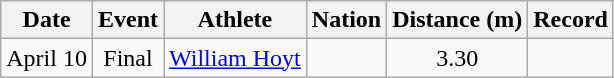<table class="wikitable sortable" style="text-align:center" style=text-align:center>
<tr>
<th>Date</th>
<th>Event</th>
<th>Athlete</th>
<th>Nation</th>
<th>Distance (m)</th>
<th>Record</th>
</tr>
<tr>
<td>April 10</td>
<td>Final</td>
<td align=left><a href='#'>William Hoyt</a></td>
<td align=left></td>
<td>3.30</td>
<td></td>
</tr>
</table>
